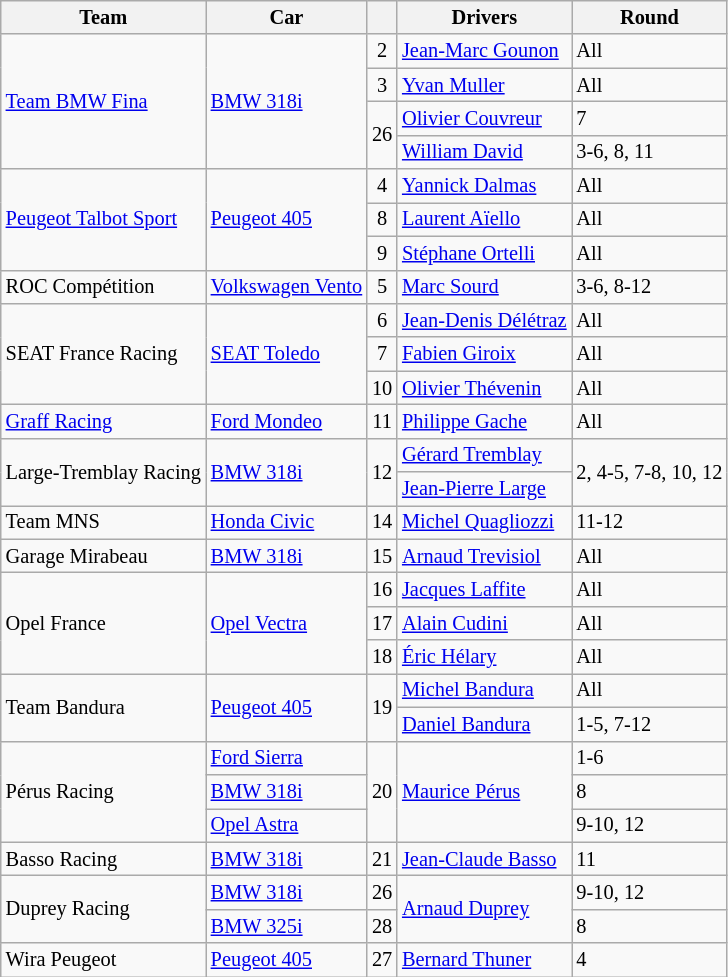<table class="wikitable" style="font-size: 85%">
<tr>
<th>Team</th>
<th>Car</th>
<th></th>
<th>Drivers</th>
<th>Round</th>
</tr>
<tr>
<td rowspan=4> <a href='#'>Team BMW Fina</a></td>
<td rowspan=4><a href='#'>BMW 318i</a></td>
<td align=center>2</td>
<td> <a href='#'>Jean-Marc Gounon</a></td>
<td>All</td>
</tr>
<tr>
<td align=center>3</td>
<td> <a href='#'>Yvan Muller</a></td>
<td>All</td>
</tr>
<tr>
<td rowspan="2" style="text-align:center;">26</td>
<td> <a href='#'>Olivier Couvreur</a></td>
<td>7</td>
</tr>
<tr>
<td> <a href='#'>William David</a></td>
<td>3-6, 8, 11</td>
</tr>
<tr>
<td rowspan=3> <a href='#'>Peugeot Talbot Sport</a></td>
<td rowspan=3><a href='#'>Peugeot 405</a></td>
<td align=center>4</td>
<td> <a href='#'>Yannick Dalmas</a></td>
<td>All</td>
</tr>
<tr>
<td align=center>8</td>
<td> <a href='#'>Laurent Aïello</a></td>
<td>All</td>
</tr>
<tr>
<td align=center>9</td>
<td> <a href='#'>Stéphane Ortelli</a></td>
<td>All</td>
</tr>
<tr>
<td> ROC Compétition</td>
<td><a href='#'>Volkswagen Vento</a></td>
<td align=center>5</td>
<td> <a href='#'>Marc Sourd</a></td>
<td>3-6, 8-12</td>
</tr>
<tr>
<td rowspan=3> SEAT France Racing</td>
<td rowspan=3><a href='#'>SEAT Toledo</a></td>
<td align=center>6</td>
<td> <a href='#'>Jean-Denis Délétraz</a></td>
<td>All</td>
</tr>
<tr>
<td align=center>7</td>
<td> <a href='#'>Fabien Giroix</a></td>
<td>All</td>
</tr>
<tr>
<td align=center>10</td>
<td> <a href='#'>Olivier Thévenin</a></td>
<td>All</td>
</tr>
<tr>
<td> <a href='#'>Graff Racing</a></td>
<td><a href='#'>Ford Mondeo</a></td>
<td align=center>11</td>
<td> <a href='#'>Philippe Gache</a></td>
<td>All</td>
</tr>
<tr>
<td rowspan=2> Large-Tremblay Racing</td>
<td rowspan=2><a href='#'>BMW 318i</a></td>
<td rowspan="2" style="text-align:center;">12</td>
<td> <a href='#'>Gérard Tremblay</a></td>
<td rowspan=2>2, 4-5, 7-8, 10, 12</td>
</tr>
<tr>
<td> <a href='#'>Jean-Pierre Large</a></td>
</tr>
<tr>
<td> Team MNS</td>
<td><a href='#'>Honda Civic</a></td>
<td align=center>14</td>
<td> <a href='#'>Michel Quagliozzi</a></td>
<td>11-12</td>
</tr>
<tr>
<td> Garage Mirabeau</td>
<td><a href='#'>BMW 318i</a></td>
<td align=center>15</td>
<td> <a href='#'>Arnaud Trevisiol</a></td>
<td>All</td>
</tr>
<tr>
<td rowspan=3> Opel France</td>
<td rowspan=3><a href='#'>Opel Vectra</a></td>
<td align=center>16</td>
<td> <a href='#'>Jacques Laffite</a></td>
<td>All</td>
</tr>
<tr>
<td align=center>17</td>
<td> <a href='#'>Alain Cudini</a></td>
<td>All</td>
</tr>
<tr>
<td align=center>18</td>
<td> <a href='#'>Éric Hélary</a></td>
<td>All</td>
</tr>
<tr>
<td rowspan=2> Team Bandura</td>
<td rowspan=2><a href='#'>Peugeot 405</a></td>
<td rowspan="2" style="text-align:center;">19</td>
<td> <a href='#'>Michel Bandura</a></td>
<td>All</td>
</tr>
<tr>
<td> <a href='#'>Daniel Bandura</a></td>
<td>1-5, 7-12</td>
</tr>
<tr>
<td rowspan=3> Pérus Racing</td>
<td><a href='#'>Ford Sierra</a></td>
<td rowspan="3" style="text-align:center;">20</td>
<td rowspan=3> <a href='#'>Maurice Pérus</a></td>
<td>1-6</td>
</tr>
<tr>
<td><a href='#'>BMW 318i</a></td>
<td>8</td>
</tr>
<tr>
<td><a href='#'>Opel Astra</a></td>
<td>9-10, 12</td>
</tr>
<tr>
<td> Basso Racing</td>
<td><a href='#'>BMW 318i</a></td>
<td align=center>21</td>
<td> <a href='#'>Jean-Claude Basso</a></td>
<td>11</td>
</tr>
<tr>
<td rowspan=2> Duprey Racing</td>
<td><a href='#'>BMW 318i</a></td>
<td align=center>26</td>
<td rowspan=2> <a href='#'>Arnaud Duprey</a></td>
<td>9-10, 12</td>
</tr>
<tr>
<td><a href='#'>BMW 325i</a></td>
<td align=center>28</td>
<td>8</td>
</tr>
<tr>
<td> Wira Peugeot</td>
<td><a href='#'>Peugeot 405</a></td>
<td align=center>27</td>
<td> <a href='#'>Bernard Thuner</a></td>
<td>4</td>
</tr>
</table>
